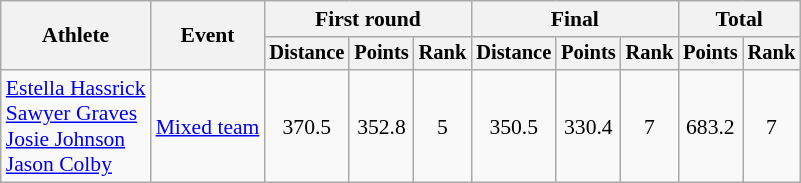<table class="wikitable" style="font-size:90%">
<tr>
<th rowspan=2>Athlete</th>
<th rowspan=2>Event</th>
<th colspan=3>First round</th>
<th colspan=3>Final</th>
<th colspan=2>Total</th>
</tr>
<tr style="font-size:95%">
<th>Distance</th>
<th>Points</th>
<th>Rank</th>
<th>Distance</th>
<th>Points</th>
<th>Rank</th>
<th>Points</th>
<th>Rank</th>
</tr>
<tr align=center>
<td align=left><a href='#'>Estella Hassrick</a><br><a href='#'>Sawyer Graves</a><br><a href='#'>Josie Johnson</a><br><a href='#'>Jason Colby</a></td>
<td align=left><a href='#'>Mixed team</a></td>
<td>370.5</td>
<td>352.8</td>
<td>5</td>
<td>350.5</td>
<td>330.4</td>
<td>7</td>
<td>683.2</td>
<td>7</td>
</tr>
</table>
